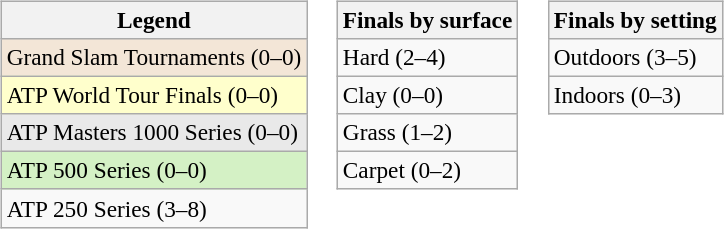<table>
<tr valign=top>
<td><br><table class=wikitable style=font-size:97%>
<tr>
<th>Legend</th>
</tr>
<tr style="background:#f3e6d7;">
<td>Grand Slam Tournaments (0–0)</td>
</tr>
<tr style="background:#ffc;">
<td>ATP World Tour Finals (0–0)</td>
</tr>
<tr style="background:#e9e9e9;">
<td>ATP Masters 1000 Series (0–0)</td>
</tr>
<tr style="background:#d4f1c5;">
<td>ATP 500 Series (0–0)</td>
</tr>
<tr>
<td>ATP 250 Series (3–8)</td>
</tr>
</table>
</td>
<td><br><table class=wikitable style=font-size:97%>
<tr>
<th>Finals by surface</th>
</tr>
<tr>
<td>Hard (2–4)</td>
</tr>
<tr>
<td>Clay (0–0)</td>
</tr>
<tr>
<td>Grass (1–2)</td>
</tr>
<tr>
<td>Carpet (0–2)</td>
</tr>
</table>
</td>
<td><br><table class=wikitable style=font-size:97%>
<tr>
<th>Finals by setting</th>
</tr>
<tr>
<td>Outdoors (3–5)</td>
</tr>
<tr>
<td>Indoors (0–3)</td>
</tr>
</table>
</td>
</tr>
</table>
